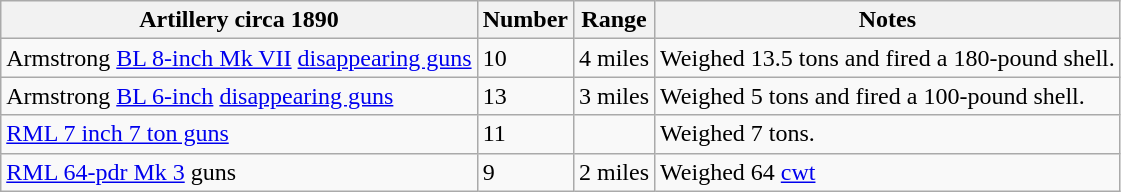<table class="wikitable">
<tr>
<th>Artillery circa 1890</th>
<th>Number</th>
<th>Range</th>
<th>Notes</th>
</tr>
<tr>
<td>Armstrong <a href='#'>BL 8-inch Mk VII</a> <a href='#'>disappearing guns</a></td>
<td>10</td>
<td>4 miles</td>
<td>Weighed 13.5 tons and fired a 180-pound shell.</td>
</tr>
<tr>
<td>Armstrong <a href='#'>BL 6-inch</a> <a href='#'>disappearing guns</a></td>
<td>13</td>
<td>3 miles</td>
<td>Weighed 5 tons and fired a 100-pound shell.</td>
</tr>
<tr>
<td><a href='#'>RML 7 inch 7 ton guns</a></td>
<td>11</td>
<td></td>
<td>Weighed 7 tons.</td>
</tr>
<tr>
<td><a href='#'>RML 64-pdr Mk 3</a> guns</td>
<td>9</td>
<td>2 miles</td>
<td>Weighed 64 <a href='#'>cwt</a></td>
</tr>
</table>
